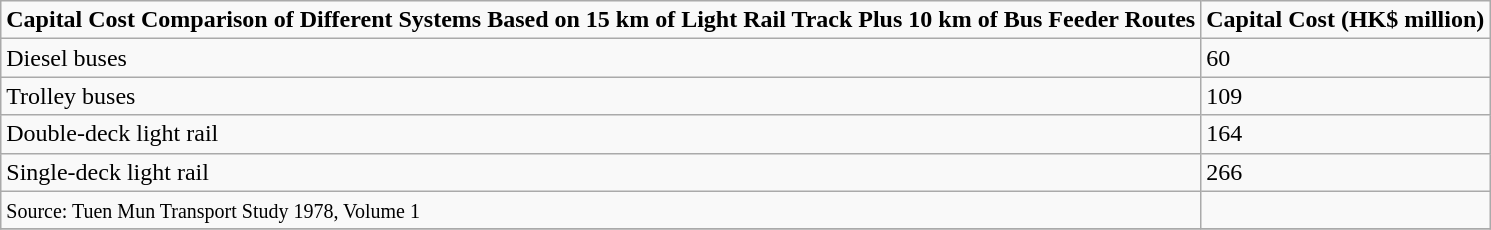<table class="wikitable">
<tr>
<td><strong>Capital Cost Comparison of Different Systems Based on 15 km of Light Rail Track Plus 10 km of Bus Feeder Routes</strong></td>
<td><strong>Capital Cost (HK$ million)</strong></td>
</tr>
<tr>
<td>Diesel buses</td>
<td>60</td>
</tr>
<tr>
<td>Trolley buses</td>
<td>109</td>
</tr>
<tr>
<td>Double-deck light rail</td>
<td>164</td>
</tr>
<tr>
<td>Single-deck light rail</td>
<td>266</td>
</tr>
<tr>
<td><small>Source: Tuen Mun Transport Study 1978, Volume 1</small></td>
<td></td>
</tr>
<tr>
</tr>
</table>
